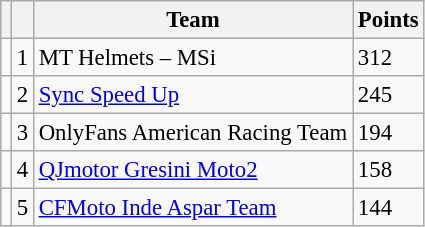<table class="wikitable" style="font-size: 95%;">
<tr>
<th></th>
<th></th>
<th>Team</th>
<th>Points</th>
</tr>
<tr>
<td></td>
<td align=center>1</td>
<td> MT Helmets – MSi</td>
<td align=left>312</td>
</tr>
<tr>
<td></td>
<td align=center>2</td>
<td> <a href='#'>Sync Speed Up</a></td>
<td align=left>245</td>
</tr>
<tr>
<td></td>
<td align=center>3</td>
<td> OnlyFans American Racing Team</td>
<td align=left>194</td>
</tr>
<tr>
<td></td>
<td align=center>4</td>
<td> <a href='#'>QJmotor Gresini Moto2</a></td>
<td align=left>158</td>
</tr>
<tr>
<td></td>
<td align=center>5</td>
<td> <a href='#'>CFMoto Inde Aspar Team</a></td>
<td align=left>144</td>
</tr>
</table>
